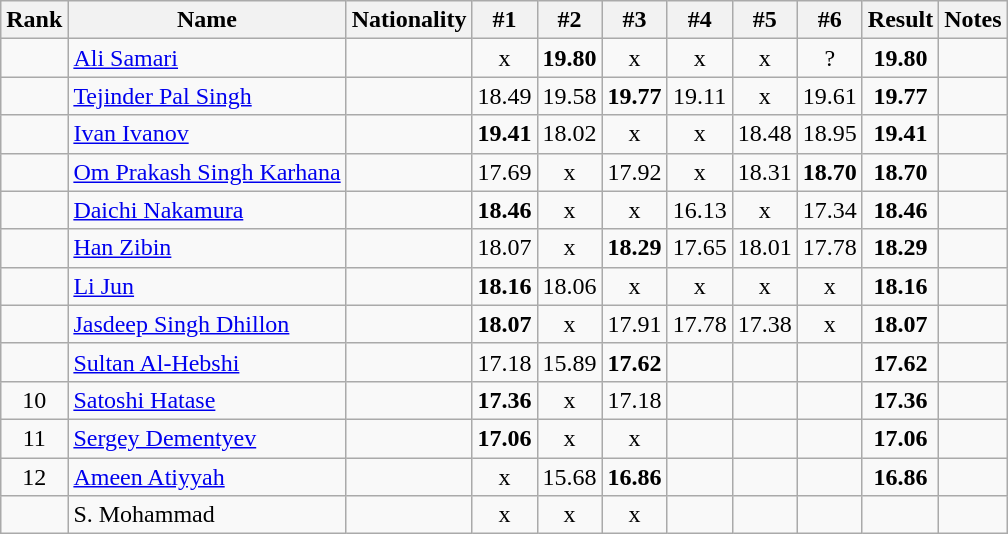<table class="wikitable sortable" style="text-align:center">
<tr>
<th>Rank</th>
<th>Name</th>
<th>Nationality</th>
<th>#1</th>
<th>#2</th>
<th>#3</th>
<th>#4</th>
<th>#5</th>
<th>#6</th>
<th>Result</th>
<th>Notes</th>
</tr>
<tr>
<td></td>
<td align=left><a href='#'>Ali Samari</a></td>
<td align=left></td>
<td>x</td>
<td><strong>19.80</strong></td>
<td>x</td>
<td>x</td>
<td>x</td>
<td>?</td>
<td><strong>19.80</strong></td>
<td></td>
</tr>
<tr>
<td></td>
<td align=left><a href='#'>Tejinder Pal Singh</a></td>
<td align=left></td>
<td>18.49</td>
<td>19.58</td>
<td><strong>19.77</strong></td>
<td>19.11</td>
<td>x</td>
<td>19.61</td>
<td><strong>19.77</strong></td>
<td></td>
</tr>
<tr>
<td></td>
<td align=left><a href='#'>Ivan Ivanov</a></td>
<td align=left></td>
<td><strong>19.41</strong></td>
<td>18.02</td>
<td>x</td>
<td>x</td>
<td>18.48</td>
<td>18.95</td>
<td><strong>19.41</strong></td>
<td></td>
</tr>
<tr>
<td></td>
<td align=left><a href='#'>Om Prakash Singh Karhana</a></td>
<td align=left></td>
<td>17.69</td>
<td>x</td>
<td>17.92</td>
<td>x</td>
<td>18.31</td>
<td><strong>18.70</strong></td>
<td><strong>18.70</strong></td>
<td></td>
</tr>
<tr>
<td></td>
<td align=left><a href='#'>Daichi Nakamura</a></td>
<td align=left></td>
<td><strong>18.46</strong></td>
<td>x</td>
<td>x</td>
<td>16.13</td>
<td>x</td>
<td>17.34</td>
<td><strong>18.46</strong></td>
<td></td>
</tr>
<tr>
<td></td>
<td align=left><a href='#'>Han Zibin</a></td>
<td align=left></td>
<td>18.07</td>
<td>x</td>
<td><strong>18.29</strong></td>
<td>17.65</td>
<td>18.01</td>
<td>17.78</td>
<td><strong>18.29</strong></td>
<td></td>
</tr>
<tr>
<td></td>
<td align=left><a href='#'>Li Jun</a></td>
<td align=left></td>
<td><strong>18.16</strong></td>
<td>18.06</td>
<td>x</td>
<td>x</td>
<td>x</td>
<td>x</td>
<td><strong>18.16</strong></td>
<td></td>
</tr>
<tr>
<td></td>
<td align=left><a href='#'>Jasdeep Singh Dhillon</a></td>
<td align=left></td>
<td><strong>18.07</strong></td>
<td>x</td>
<td>17.91</td>
<td>17.78</td>
<td>17.38</td>
<td>x</td>
<td><strong>18.07</strong></td>
<td></td>
</tr>
<tr>
<td></td>
<td align=left><a href='#'>Sultan Al-Hebshi</a></td>
<td align=left></td>
<td>17.18</td>
<td>15.89</td>
<td><strong>17.62</strong></td>
<td></td>
<td></td>
<td></td>
<td><strong>17.62</strong></td>
<td></td>
</tr>
<tr>
<td>10</td>
<td align=left><a href='#'>Satoshi Hatase</a></td>
<td align=left></td>
<td><strong>17.36</strong></td>
<td>x</td>
<td>17.18</td>
<td></td>
<td></td>
<td></td>
<td><strong>17.36</strong></td>
<td></td>
</tr>
<tr>
<td>11</td>
<td align=left><a href='#'>Sergey Dementyev</a></td>
<td align=left></td>
<td><strong>17.06</strong></td>
<td>x</td>
<td>x</td>
<td></td>
<td></td>
<td></td>
<td><strong>17.06</strong></td>
<td></td>
</tr>
<tr>
<td>12</td>
<td align=left><a href='#'>Ameen Atiyyah</a></td>
<td align=left></td>
<td>x</td>
<td>15.68</td>
<td><strong>16.86</strong></td>
<td></td>
<td></td>
<td></td>
<td><strong>16.86</strong></td>
<td></td>
</tr>
<tr>
<td></td>
<td align=left>S. Mohammad</td>
<td align=left></td>
<td>x</td>
<td>x</td>
<td>x</td>
<td></td>
<td></td>
<td></td>
<td><strong></strong></td>
<td></td>
</tr>
</table>
